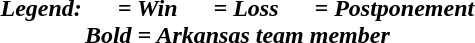<table>
<tr>
<th colspan=11><em>Legend:       = Win       = Loss       = Postponement<br>Bold = Arkansas team member</em></th>
</tr>
</table>
